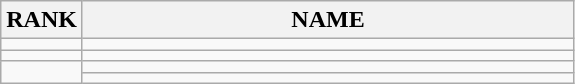<table class="wikitable">
<tr>
<th>RANK</th>
<th style="width: 20em">NAME</th>
</tr>
<tr>
<td align="center"></td>
<td></td>
</tr>
<tr>
<td align="center"></td>
<td></td>
</tr>
<tr>
<td rowspan=2 align="center"></td>
<td></td>
</tr>
<tr>
<td></td>
</tr>
</table>
